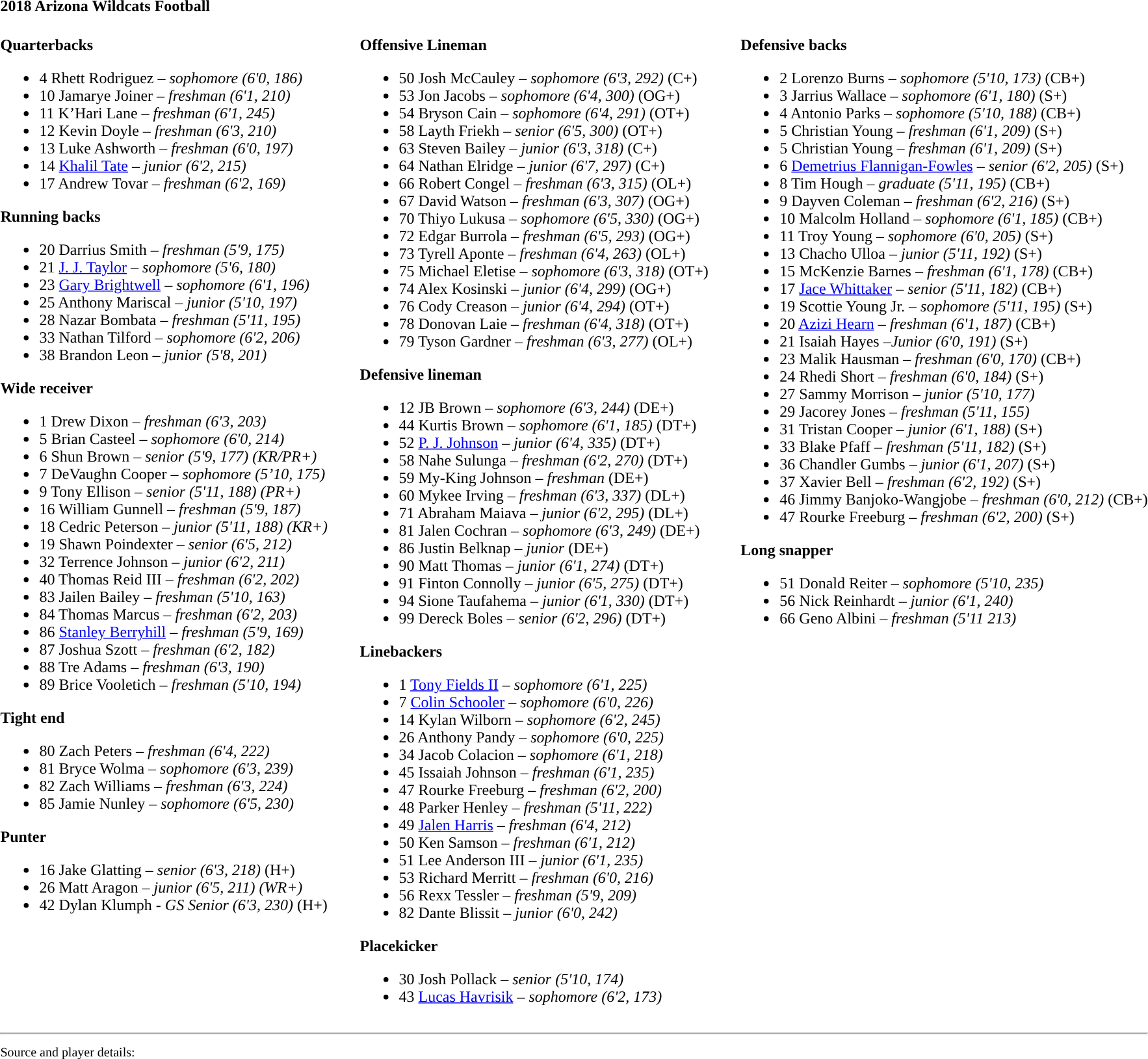<table class="toccolours" style="text-align: left;">
<tr>
<td colspan=11><strong>2018 Arizona Wildcats Football</strong></td>
</tr>
<tr>
<td valign="top"><br><strong>Quarterbacks</strong><ul><li>4 Rhett Rodriguez – <em>sophomore (6'0, 186)</em></li><li>10 Jamarye Joiner – <em>freshman (6'1, 210)</em></li><li>11 K’Hari Lane – <em> freshman (6'1, 245)</em></li><li>12 Kevin Doyle – <em>freshman (6'3, 210)</em></li><li>13 Luke Ashworth – <em>freshman (6'0, 197)</em></li><li>14 <a href='#'>Khalil Tate</a> – <em>junior (6'2, 215)</em></li><li>17 Andrew Tovar – <em> freshman (6'2, 169)</em></li></ul><strong>Running backs</strong><ul><li>20 Darrius Smith – <em>freshman (5'9, 175)</em></li><li>21 <a href='#'>J. J. Taylor</a> – <em> sophomore (5'6, 180)</em></li><li>23 <a href='#'>Gary Brightwell</a> – <em>sophomore (6'1, 196)</em></li><li>25 Anthony Mariscal – <em> junior (5'10, 197)</em></li><li>28 Nazar Bombata  – <em>freshman (5'11, 195)</em></li><li>33 Nathan Tilford – <em>sophomore (6'2, 206)</em></li><li>38 Brandon Leon – <em> junior (5'8, 201)</em></li></ul><strong>Wide receiver</strong><ul><li>1 Drew Dixon – <em> freshman (6'3, 203)</em></li><li>5 Brian Casteel – <em>sophomore (6'0, 214)</em></li><li>6 Shun Brown – <em>senior (5'9, 177) (KR/PR+)</em></li><li>7 DeVaughn Cooper – <em> sophomore (5’10, 175)</em></li><li>9 Tony Ellison – <em> senior (5'11, 188) (PR+)</em></li><li>16 William Gunnell – <em>freshman (5'9, 187)</em></li><li>18 Cedric Peterson – <em> junior (5'11, 188) (KR+)</em></li><li>19 Shawn Poindexter – <em> senior (6'5, 212)</em></li><li>32 Terrence Johnson – <em> junior (6'2, 211)</em></li><li>40 Thomas Reid III – <em> freshman (6'2, 202)</em></li><li>83 Jailen Bailey – <em>freshman (5'10, 163)</em></li><li>84 Thomas Marcus – <em>freshman (6'2, 203)</em></li><li>86 <a href='#'>Stanley Berryhill</a> – <em> freshman (5'9, 169)</em></li><li>87 Joshua Szott – <em>freshman (6'2, 182)</em></li><li>88 Tre Adams – <em>freshman (6'3, 190)</em></li><li>89 Brice Vooletich – <em>freshman (5'10, 194)</em></li></ul><strong>Tight end</strong><ul><li>80 Zach Peters  – <em>freshman (6'4, 222)</em></li><li>81 Bryce Wolma – <em>sophomore (6'3, 239)</em></li><li>82 Zach Williams – <em>freshman (6'3, 224)</em></li><li>85 Jamie Nunley – <em> sophomore (6'5, 230)</em></li></ul><strong>Punter</strong><ul><li>16 Jake Glatting – <em> senior (6'3, 218)</em> (H+)</li><li>26 Matt Aragon – <em> junior (6'5, 211) (WR+)</em></li><li>42 Dylan Klumph - <em>GS Senior (6'3, 230)</em> (H+)</li></ul></td>
<td width="25"> </td>
<td valign="top"><br><strong>Offensive Lineman</strong><ul><li>50 Josh McCauley – <em> sophomore (6'3, 292)</em> (C+)</li><li>53 Jon Jacobs – <em> sophomore (6'4, 300)</em> (OG+)</li><li>54 Bryson Cain – <em> sophomore (6'4, 291)</em> (OT+)</li><li>58 Layth Friekh – <em> senior (6'5, 300)</em> (OT+)</li><li>63 Steven Bailey – <em>junior (6'3, 318)</em> (C+)</li><li>64 Nathan Elridge – <em> junior (6'7, 297)</em> (C+)</li><li>66 Robert Congel – <em> freshman (6'3, 315)</em> (OL+)</li><li>67 David Watson – <em>freshman (6'3, 307)</em> (OG+)</li><li>70 Thiyo Lukusa – <em> sophomore (6'5, 330)</em> (OG+)</li><li>72 Edgar Burrola – <em> freshman (6'5, 293)</em> (OG+)</li><li>73 Tyrell Aponte – <em> freshman (6'4, 263)</em> (OL+)</li><li>75 Michael Eletise – <em> sophomore (6'3, 318)</em> (OT+)</li><li>74 Alex Kosinski – <em> junior (6'4, 299)</em> (OG+)</li><li>76 Cody Creason – <em> junior (6'4, 294)</em> (OT+)</li><li>78 Donovan Laie – <em>freshman (6'4, 318)</em> (OT+)</li><li>79 Tyson Gardner – <em> freshman (6'3, 277)</em> (OL+)</li></ul><strong>Defensive lineman</strong><ul><li>12 JB Brown – <em>sophomore (6'3, 244)</em> (DE+)</li><li>44 Kurtis Brown – <em>sophomore (6'1, 185)</em> (DT+)</li><li>52 <a href='#'>P. J. Johnson</a>  – <em> junior (6'4, 335)</em> (DT+)</li><li>58 Nahe Sulunga – <em>freshman (6'2, 270)</em> (DT+)</li><li>59 My-King Johnson – <em> freshman</em> (DE+)</li><li>60 Mykee Irving – <em>freshman (6'3, 337)</em> (DL+)</li><li>71 Abraham Maiava – <em> junior (6'2, 295)</em> (DL+)</li><li>81 Jalen Cochran – <em> sophomore (6'3, 249)</em> (DE+)</li><li>86 Justin Belknap – <em> junior</em> (DE+)</li><li>90 Matt Thomas – <em> junior (6'1, 274)</em> (DT+)</li><li>91 Finton Connolly – <em> junior (6'5, 275)</em> (DT+)</li><li>94 Sione Taufahema – <em> junior (6'1, 330)</em> (DT+)</li><li>99 Dereck Boles – <em> senior (6'2, 296)</em> (DT+)</li></ul><strong>Linebackers</strong><ul><li>1 <a href='#'>Tony Fields II</a> – <em>sophomore (6'1, 225)</em></li><li>7 <a href='#'>Colin Schooler</a> – <em>sophomore (6'0, 226)</em></li><li>14 Kylan Wilborn – <em>sophomore (6'2, 245)</em></li><li>26 Anthony Pandy – <em>sophomore (6'0, 225)</em></li><li>34 Jacob Colacion – <em> sophomore (6'1, 218)</em></li><li>45 Issaiah Johnson – <em>freshman (6'1, 235)</em></li><li>47 Rourke Freeburg – <em> freshman (6'2, 200)</em></li><li>48 Parker Henley – <em> freshman (5'11, 222)</em></li><li>49 <a href='#'>Jalen Harris</a> – <em> freshman (6'4, 212)</em></li><li>50 Ken Samson – <em> freshman (6'1, 212)</em></li><li>51 Lee Anderson III – <em>junior (6'1, 235)</em></li><li>53 Richard Merritt – <em> freshman (6'0, 216)</em></li><li>56 Rexx Tessler – <em> freshman (5'9, 209)</em></li><li>82 Dante Blissit  – <em>junior (6'0, 242)</em></li></ul><strong>Placekicker</strong><ul><li>30 Josh Pollack – <em> senior (5'10, 174)</em></li><li>43 <a href='#'>Lucas Havrisik</a> – <em>sophomore (6'2, 173)</em></li></ul></td>
<td width="25"> </td>
<td valign="top"><br><strong>Defensive backs</strong><ul><li>2  Lorenzo Burns – <em> sophomore (5'10, 173)</em> (CB+)</li><li>3  Jarrius Wallace – <em> sophomore (6'1, 180)</em> (S+)</li><li>4  Antonio Parks – <em> sophomore (5'10, 188)</em> (CB+)</li><li>5 Christian Young – <em>freshman (6'1, 209)</em> (S+)</li><li>5 Christian Young – <em>freshman (6'1, 209)</em> (S+)</li><li>6 <a href='#'>Demetrius Flannigan-Fowles</a> – <em>senior (6'2, 205)</em> (S+)</li><li>8  Tim Hough – <em>graduate (5'11, 195)</em> (CB+)</li><li>9  Dayven Coleman – <em>freshman (6'2, 216)</em> (S+)</li><li>10 Malcolm Holland – <em> sophomore (6'1, 185)</em> (CB+)</li><li>11 Troy Young – <em>sophomore (6'0, 205)</em> (S+)</li><li>13 Chacho Ulloa – <em>junior (5'11, 192)</em> (S+)</li><li>15 McKenzie Barnes – <em>freshman (6'1, 178)</em> (CB+)</li><li>17 <a href='#'>Jace Whittaker</a> – <em>senior (5'11, 182)</em> (CB+)</li><li>19 Scottie Young Jr. – <em>sophomore (5'11, 195)</em> (S+)</li><li>20 <a href='#'>Azizi Hearn</a> – <em> freshman (6'1, 187)</em> (CB+)</li><li>21 Isaiah Hayes –<em>Junior (6'0, 191)</em> (S+)</li><li>23 Malik Hausman – <em> freshman (6'0, 170)</em> (CB+)</li><li>24 Rhedi Short – <em> freshman (6'0, 184)</em> (S+)</li><li>27 Sammy Morrison – <em> junior (5'10, 177)</em></li><li>29 Jacorey Jones  – <em>freshman (5'11, 155)</em></li><li>31 Tristan Cooper – <em>junior (6'1, 188)</em> (S+)</li><li>33 Blake Pfaff  – <em> freshman (5'11, 182)</em> (S+)</li><li>36 Chandler Gumbs – <em> junior (6'1, 207)</em> (S+)</li><li>37 Xavier Bell – <em> freshman (6'2, 192)</em> (S+)</li><li>46 Jimmy Banjoko-Wangjobe – <em>freshman (6'0, 212)</em> (CB+)</li><li>47 Rourke Freeburg – <em> freshman (6'2, 200)</em> (S+)</li></ul><strong>Long snapper</strong><ul><li>51  Donald Reiter – <em> sophomore (5'10, 235)</em></li><li>56  Nick Reinhardt – <em> junior (6'1, 240)</em></li><li>66  Geno Albini – <em>freshman (5'11 213)</em></li></ul></td>
</tr>
<tr>
<td colspan="7"><hr><small>Source and player details:</small></td>
</tr>
</table>
